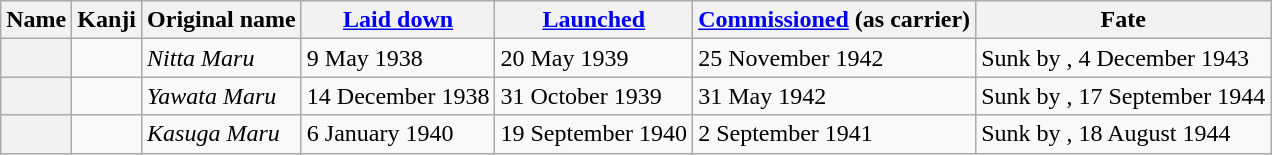<table class="wikitable plainrowheaders">
<tr>
<th scope="col">Name</th>
<th scope="col">Kanji</th>
<th scope="col">Original name</th>
<th scope="col"><a href='#'>Laid down</a></th>
<th scope="col"><a href='#'>Launched</a></th>
<th scope="col"><a href='#'>Commissioned</a> (as carrier)</th>
<th scope="col">Fate</th>
</tr>
<tr>
<th scope="row"></th>
<td></td>
<td><em>Nitta Maru</em></td>
<td>9 May 1938</td>
<td>20 May 1939</td>
<td>25 November 1942</td>
<td>Sunk by , 4 December 1943</td>
</tr>
<tr>
<th scope="row"></th>
<td></td>
<td><em>Yawata Maru</em></td>
<td>14 December 1938</td>
<td>31 October 1939</td>
<td>31 May 1942</td>
<td>Sunk by , 17 September 1944</td>
</tr>
<tr>
<th scope="row"></th>
<td></td>
<td><em>Kasuga Maru</em></td>
<td>6 January 1940</td>
<td>19 September 1940</td>
<td>2 September 1941</td>
<td>Sunk by , 18 August 1944</td>
</tr>
</table>
